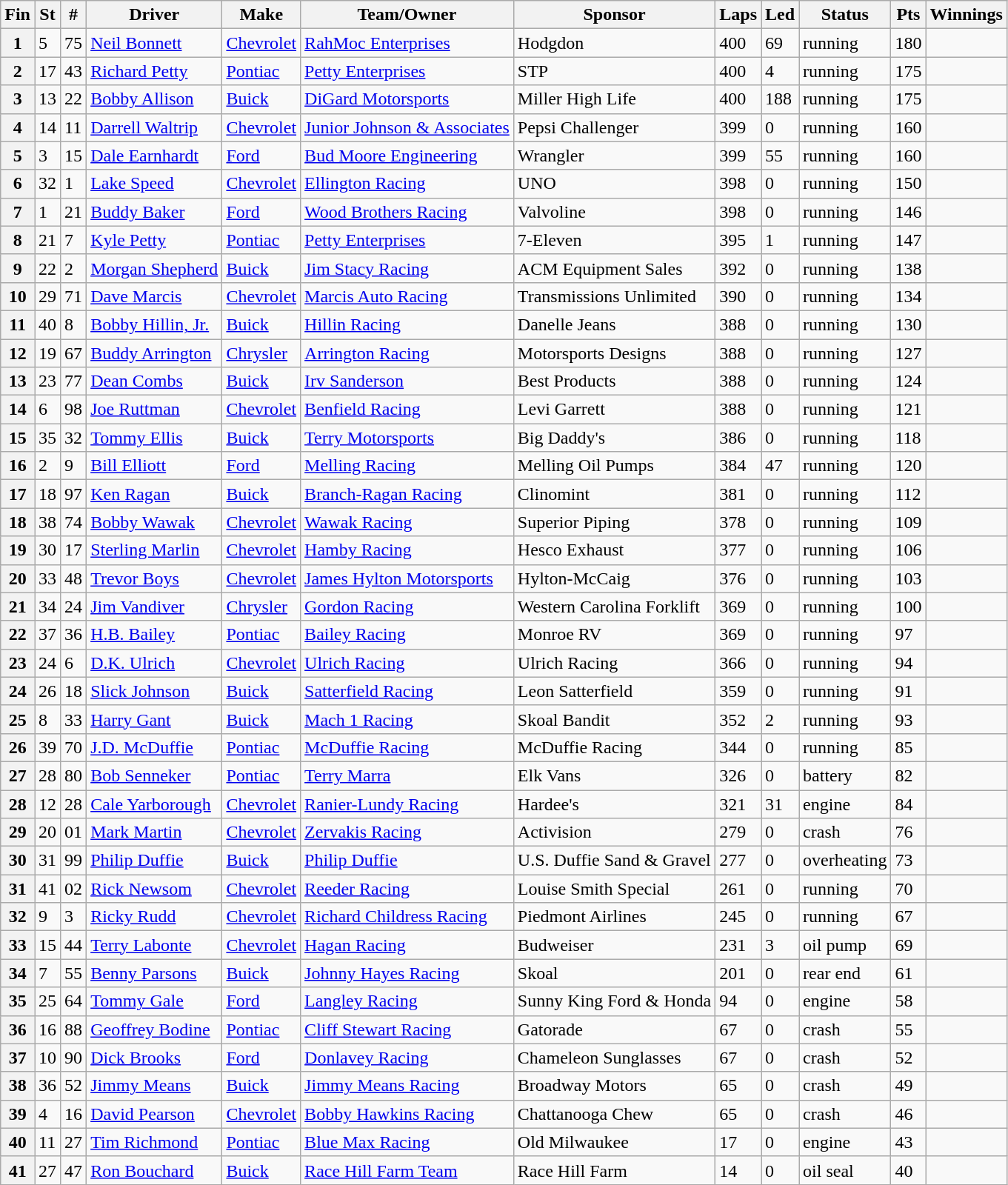<table class="wikitable sortable">
<tr>
<th>Fin</th>
<th>St</th>
<th>#</th>
<th>Driver</th>
<th>Make</th>
<th>Team/Owner</th>
<th>Sponsor</th>
<th>Laps</th>
<th>Led</th>
<th>Status</th>
<th>Pts</th>
<th>Winnings</th>
</tr>
<tr>
<th>1</th>
<td>5</td>
<td>75</td>
<td><a href='#'>Neil Bonnett</a></td>
<td><a href='#'>Chevrolet</a></td>
<td><a href='#'>RahMoc Enterprises</a></td>
<td>Hodgdon</td>
<td>400</td>
<td>69</td>
<td>running</td>
<td>180</td>
<td></td>
</tr>
<tr>
<th>2</th>
<td>17</td>
<td>43</td>
<td><a href='#'>Richard Petty</a></td>
<td><a href='#'>Pontiac</a></td>
<td><a href='#'>Petty Enterprises</a></td>
<td>STP</td>
<td>400</td>
<td>4</td>
<td>running</td>
<td>175</td>
<td></td>
</tr>
<tr>
<th>3</th>
<td>13</td>
<td>22</td>
<td><a href='#'>Bobby Allison</a></td>
<td><a href='#'>Buick</a></td>
<td><a href='#'>DiGard Motorsports</a></td>
<td>Miller High Life</td>
<td>400</td>
<td>188</td>
<td>running</td>
<td>175</td>
<td></td>
</tr>
<tr>
<th>4</th>
<td>14</td>
<td>11</td>
<td><a href='#'>Darrell Waltrip</a></td>
<td><a href='#'>Chevrolet</a></td>
<td><a href='#'>Junior Johnson & Associates</a></td>
<td>Pepsi Challenger</td>
<td>399</td>
<td>0</td>
<td>running</td>
<td>160</td>
<td></td>
</tr>
<tr>
<th>5</th>
<td>3</td>
<td>15</td>
<td><a href='#'>Dale Earnhardt</a></td>
<td><a href='#'>Ford</a></td>
<td><a href='#'>Bud Moore Engineering</a></td>
<td>Wrangler</td>
<td>399</td>
<td>55</td>
<td>running</td>
<td>160</td>
<td></td>
</tr>
<tr>
<th>6</th>
<td>32</td>
<td>1</td>
<td><a href='#'>Lake Speed</a></td>
<td><a href='#'>Chevrolet</a></td>
<td><a href='#'>Ellington Racing</a></td>
<td>UNO</td>
<td>398</td>
<td>0</td>
<td>running</td>
<td>150</td>
<td></td>
</tr>
<tr>
<th>7</th>
<td>1</td>
<td>21</td>
<td><a href='#'>Buddy Baker</a></td>
<td><a href='#'>Ford</a></td>
<td><a href='#'>Wood Brothers Racing</a></td>
<td>Valvoline</td>
<td>398</td>
<td>0</td>
<td>running</td>
<td>146</td>
<td></td>
</tr>
<tr>
<th>8</th>
<td>21</td>
<td>7</td>
<td><a href='#'>Kyle Petty</a></td>
<td><a href='#'>Pontiac</a></td>
<td><a href='#'>Petty Enterprises</a></td>
<td>7-Eleven</td>
<td>395</td>
<td>1</td>
<td>running</td>
<td>147</td>
<td></td>
</tr>
<tr>
<th>9</th>
<td>22</td>
<td>2</td>
<td><a href='#'>Morgan Shepherd</a></td>
<td><a href='#'>Buick</a></td>
<td><a href='#'>Jim Stacy Racing</a></td>
<td>ACM Equipment Sales</td>
<td>392</td>
<td>0</td>
<td>running</td>
<td>138</td>
<td></td>
</tr>
<tr>
<th>10</th>
<td>29</td>
<td>71</td>
<td><a href='#'>Dave Marcis</a></td>
<td><a href='#'>Chevrolet</a></td>
<td><a href='#'>Marcis Auto Racing</a></td>
<td>Transmissions Unlimited</td>
<td>390</td>
<td>0</td>
<td>running</td>
<td>134</td>
<td></td>
</tr>
<tr>
<th>11</th>
<td>40</td>
<td>8</td>
<td><a href='#'>Bobby Hillin, Jr.</a></td>
<td><a href='#'>Buick</a></td>
<td><a href='#'>Hillin Racing</a></td>
<td>Danelle Jeans</td>
<td>388</td>
<td>0</td>
<td>running</td>
<td>130</td>
<td></td>
</tr>
<tr>
<th>12</th>
<td>19</td>
<td>67</td>
<td><a href='#'>Buddy Arrington</a></td>
<td><a href='#'>Chrysler</a></td>
<td><a href='#'>Arrington Racing</a></td>
<td>Motorsports Designs</td>
<td>388</td>
<td>0</td>
<td>running</td>
<td>127</td>
<td></td>
</tr>
<tr>
<th>13</th>
<td>23</td>
<td>77</td>
<td><a href='#'>Dean Combs</a></td>
<td><a href='#'>Buick</a></td>
<td><a href='#'>Irv Sanderson</a></td>
<td>Best Products</td>
<td>388</td>
<td>0</td>
<td>running</td>
<td>124</td>
<td></td>
</tr>
<tr>
<th>14</th>
<td>6</td>
<td>98</td>
<td><a href='#'>Joe Ruttman</a></td>
<td><a href='#'>Chevrolet</a></td>
<td><a href='#'>Benfield Racing</a></td>
<td>Levi Garrett</td>
<td>388</td>
<td>0</td>
<td>running</td>
<td>121</td>
<td></td>
</tr>
<tr>
<th>15</th>
<td>35</td>
<td>32</td>
<td><a href='#'>Tommy Ellis</a></td>
<td><a href='#'>Buick</a></td>
<td><a href='#'>Terry Motorsports</a></td>
<td>Big Daddy's</td>
<td>386</td>
<td>0</td>
<td>running</td>
<td>118</td>
<td></td>
</tr>
<tr>
<th>16</th>
<td>2</td>
<td>9</td>
<td><a href='#'>Bill Elliott</a></td>
<td><a href='#'>Ford</a></td>
<td><a href='#'>Melling Racing</a></td>
<td>Melling Oil Pumps</td>
<td>384</td>
<td>47</td>
<td>running</td>
<td>120</td>
<td></td>
</tr>
<tr>
<th>17</th>
<td>18</td>
<td>97</td>
<td><a href='#'>Ken Ragan</a></td>
<td><a href='#'>Buick</a></td>
<td><a href='#'>Branch-Ragan Racing</a></td>
<td>Clinomint</td>
<td>381</td>
<td>0</td>
<td>running</td>
<td>112</td>
<td></td>
</tr>
<tr>
<th>18</th>
<td>38</td>
<td>74</td>
<td><a href='#'>Bobby Wawak</a></td>
<td><a href='#'>Chevrolet</a></td>
<td><a href='#'>Wawak Racing</a></td>
<td>Superior Piping</td>
<td>378</td>
<td>0</td>
<td>running</td>
<td>109</td>
<td></td>
</tr>
<tr>
<th>19</th>
<td>30</td>
<td>17</td>
<td><a href='#'>Sterling Marlin</a></td>
<td><a href='#'>Chevrolet</a></td>
<td><a href='#'>Hamby Racing</a></td>
<td>Hesco Exhaust</td>
<td>377</td>
<td>0</td>
<td>running</td>
<td>106</td>
<td></td>
</tr>
<tr>
<th>20</th>
<td>33</td>
<td>48</td>
<td><a href='#'>Trevor Boys</a></td>
<td><a href='#'>Chevrolet</a></td>
<td><a href='#'>James Hylton Motorsports</a></td>
<td>Hylton-McCaig</td>
<td>376</td>
<td>0</td>
<td>running</td>
<td>103</td>
<td></td>
</tr>
<tr>
<th>21</th>
<td>34</td>
<td>24</td>
<td><a href='#'>Jim Vandiver</a></td>
<td><a href='#'>Chrysler</a></td>
<td><a href='#'>Gordon Racing</a></td>
<td>Western Carolina Forklift</td>
<td>369</td>
<td>0</td>
<td>running</td>
<td>100</td>
<td></td>
</tr>
<tr>
<th>22</th>
<td>37</td>
<td>36</td>
<td><a href='#'>H.B. Bailey</a></td>
<td><a href='#'>Pontiac</a></td>
<td><a href='#'>Bailey Racing</a></td>
<td>Monroe RV</td>
<td>369</td>
<td>0</td>
<td>running</td>
<td>97</td>
<td></td>
</tr>
<tr>
<th>23</th>
<td>24</td>
<td>6</td>
<td><a href='#'>D.K. Ulrich</a></td>
<td><a href='#'>Chevrolet</a></td>
<td><a href='#'>Ulrich Racing</a></td>
<td>Ulrich Racing</td>
<td>366</td>
<td>0</td>
<td>running</td>
<td>94</td>
<td></td>
</tr>
<tr>
<th>24</th>
<td>26</td>
<td>18</td>
<td><a href='#'>Slick Johnson</a></td>
<td><a href='#'>Buick</a></td>
<td><a href='#'>Satterfield Racing</a></td>
<td>Leon Satterfield</td>
<td>359</td>
<td>0</td>
<td>running</td>
<td>91</td>
<td></td>
</tr>
<tr>
<th>25</th>
<td>8</td>
<td>33</td>
<td><a href='#'>Harry Gant</a></td>
<td><a href='#'>Buick</a></td>
<td><a href='#'>Mach 1 Racing</a></td>
<td>Skoal Bandit</td>
<td>352</td>
<td>2</td>
<td>running</td>
<td>93</td>
<td></td>
</tr>
<tr>
<th>26</th>
<td>39</td>
<td>70</td>
<td><a href='#'>J.D. McDuffie</a></td>
<td><a href='#'>Pontiac</a></td>
<td><a href='#'>McDuffie Racing</a></td>
<td>McDuffie Racing</td>
<td>344</td>
<td>0</td>
<td>running</td>
<td>85</td>
<td></td>
</tr>
<tr>
<th>27</th>
<td>28</td>
<td>80</td>
<td><a href='#'>Bob Senneker</a></td>
<td><a href='#'>Pontiac</a></td>
<td><a href='#'>Terry Marra</a></td>
<td>Elk Vans</td>
<td>326</td>
<td>0</td>
<td>battery</td>
<td>82</td>
<td></td>
</tr>
<tr>
<th>28</th>
<td>12</td>
<td>28</td>
<td><a href='#'>Cale Yarborough</a></td>
<td><a href='#'>Chevrolet</a></td>
<td><a href='#'>Ranier-Lundy Racing</a></td>
<td>Hardee's</td>
<td>321</td>
<td>31</td>
<td>engine</td>
<td>84</td>
<td></td>
</tr>
<tr>
<th>29</th>
<td>20</td>
<td>01</td>
<td><a href='#'>Mark Martin</a></td>
<td><a href='#'>Chevrolet</a></td>
<td><a href='#'>Zervakis Racing</a></td>
<td>Activision</td>
<td>279</td>
<td>0</td>
<td>crash</td>
<td>76</td>
<td></td>
</tr>
<tr>
<th>30</th>
<td>31</td>
<td>99</td>
<td><a href='#'>Philip Duffie</a></td>
<td><a href='#'>Buick</a></td>
<td><a href='#'>Philip Duffie</a></td>
<td>U.S. Duffie Sand & Gravel</td>
<td>277</td>
<td>0</td>
<td>overheating</td>
<td>73</td>
<td></td>
</tr>
<tr>
<th>31</th>
<td>41</td>
<td>02</td>
<td><a href='#'>Rick Newsom</a></td>
<td><a href='#'>Chevrolet</a></td>
<td><a href='#'>Reeder Racing</a></td>
<td>Louise Smith Special</td>
<td>261</td>
<td>0</td>
<td>running</td>
<td>70</td>
<td></td>
</tr>
<tr>
<th>32</th>
<td>9</td>
<td>3</td>
<td><a href='#'>Ricky Rudd</a></td>
<td><a href='#'>Chevrolet</a></td>
<td><a href='#'>Richard Childress Racing</a></td>
<td>Piedmont Airlines</td>
<td>245</td>
<td>0</td>
<td>running</td>
<td>67</td>
<td></td>
</tr>
<tr>
<th>33</th>
<td>15</td>
<td>44</td>
<td><a href='#'>Terry Labonte</a></td>
<td><a href='#'>Chevrolet</a></td>
<td><a href='#'>Hagan Racing</a></td>
<td>Budweiser</td>
<td>231</td>
<td>3</td>
<td>oil pump</td>
<td>69</td>
<td></td>
</tr>
<tr>
<th>34</th>
<td>7</td>
<td>55</td>
<td><a href='#'>Benny Parsons</a></td>
<td><a href='#'>Buick</a></td>
<td><a href='#'>Johnny Hayes Racing</a></td>
<td>Skoal</td>
<td>201</td>
<td>0</td>
<td>rear end</td>
<td>61</td>
<td></td>
</tr>
<tr>
<th>35</th>
<td>25</td>
<td>64</td>
<td><a href='#'>Tommy Gale</a></td>
<td><a href='#'>Ford</a></td>
<td><a href='#'>Langley Racing</a></td>
<td>Sunny King Ford & Honda</td>
<td>94</td>
<td>0</td>
<td>engine</td>
<td>58</td>
<td></td>
</tr>
<tr>
<th>36</th>
<td>16</td>
<td>88</td>
<td><a href='#'>Geoffrey Bodine</a></td>
<td><a href='#'>Pontiac</a></td>
<td><a href='#'>Cliff Stewart Racing</a></td>
<td>Gatorade</td>
<td>67</td>
<td>0</td>
<td>crash</td>
<td>55</td>
<td></td>
</tr>
<tr>
<th>37</th>
<td>10</td>
<td>90</td>
<td><a href='#'>Dick Brooks</a></td>
<td><a href='#'>Ford</a></td>
<td><a href='#'>Donlavey Racing</a></td>
<td>Chameleon Sunglasses</td>
<td>67</td>
<td>0</td>
<td>crash</td>
<td>52</td>
<td></td>
</tr>
<tr>
<th>38</th>
<td>36</td>
<td>52</td>
<td><a href='#'>Jimmy Means</a></td>
<td><a href='#'>Buick</a></td>
<td><a href='#'>Jimmy Means Racing</a></td>
<td>Broadway Motors</td>
<td>65</td>
<td>0</td>
<td>crash</td>
<td>49</td>
<td></td>
</tr>
<tr>
<th>39</th>
<td>4</td>
<td>16</td>
<td><a href='#'>David Pearson</a></td>
<td><a href='#'>Chevrolet</a></td>
<td><a href='#'>Bobby Hawkins Racing</a></td>
<td>Chattanooga Chew</td>
<td>65</td>
<td>0</td>
<td>crash</td>
<td>46</td>
<td></td>
</tr>
<tr>
<th>40</th>
<td>11</td>
<td>27</td>
<td><a href='#'>Tim Richmond</a></td>
<td><a href='#'>Pontiac</a></td>
<td><a href='#'>Blue Max Racing</a></td>
<td>Old Milwaukee</td>
<td>17</td>
<td>0</td>
<td>engine</td>
<td>43</td>
<td></td>
</tr>
<tr>
<th>41</th>
<td>27</td>
<td>47</td>
<td><a href='#'>Ron Bouchard</a></td>
<td><a href='#'>Buick</a></td>
<td><a href='#'>Race Hill Farm Team</a></td>
<td>Race Hill Farm</td>
<td>14</td>
<td>0</td>
<td>oil seal</td>
<td>40</td>
<td></td>
</tr>
</table>
